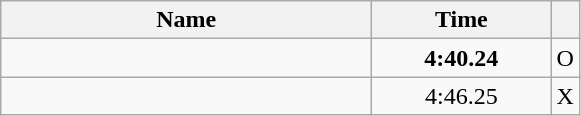<table class="wikitable" style="text-align:center;">
<tr>
<th style="width:15em">Name</th>
<th style="width:7em">Time</th>
<th></th>
</tr>
<tr>
<td align=left></td>
<td><strong>4:40.24</strong></td>
<td>O</td>
</tr>
<tr>
<td align=left></td>
<td>4:46.25</td>
<td>X</td>
</tr>
</table>
